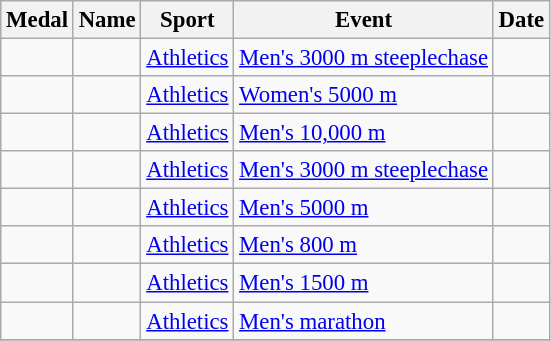<table class="wikitable sortable" style="font-size: 95%;">
<tr>
<th>Medal</th>
<th>Name</th>
<th>Sport</th>
<th>Event</th>
<th>Date</th>
</tr>
<tr>
<td></td>
<td></td>
<td><a href='#'>Athletics</a></td>
<td><a href='#'>Men's 3000 m steeplechase</a></td>
<td></td>
</tr>
<tr>
<td></td>
<td></td>
<td><a href='#'>Athletics</a></td>
<td><a href='#'>Women's 5000 m</a></td>
<td></td>
</tr>
<tr>
<td></td>
<td></td>
<td><a href='#'>Athletics</a></td>
<td><a href='#'>Men's 10,000 m</a></td>
<td></td>
</tr>
<tr>
<td></td>
<td></td>
<td><a href='#'>Athletics</a></td>
<td><a href='#'>Men's 3000 m steeplechase</a></td>
<td></td>
</tr>
<tr>
<td></td>
<td></td>
<td><a href='#'>Athletics</a></td>
<td><a href='#'>Men's 5000 m</a></td>
<td></td>
</tr>
<tr>
<td></td>
<td></td>
<td><a href='#'>Athletics</a></td>
<td><a href='#'>Men's 800 m</a></td>
<td></td>
</tr>
<tr>
<td></td>
<td></td>
<td><a href='#'>Athletics</a></td>
<td><a href='#'>Men's 1500 m</a></td>
<td></td>
</tr>
<tr>
<td></td>
<td></td>
<td><a href='#'>Athletics</a></td>
<td><a href='#'>Men's marathon</a></td>
<td></td>
</tr>
<tr>
</tr>
</table>
